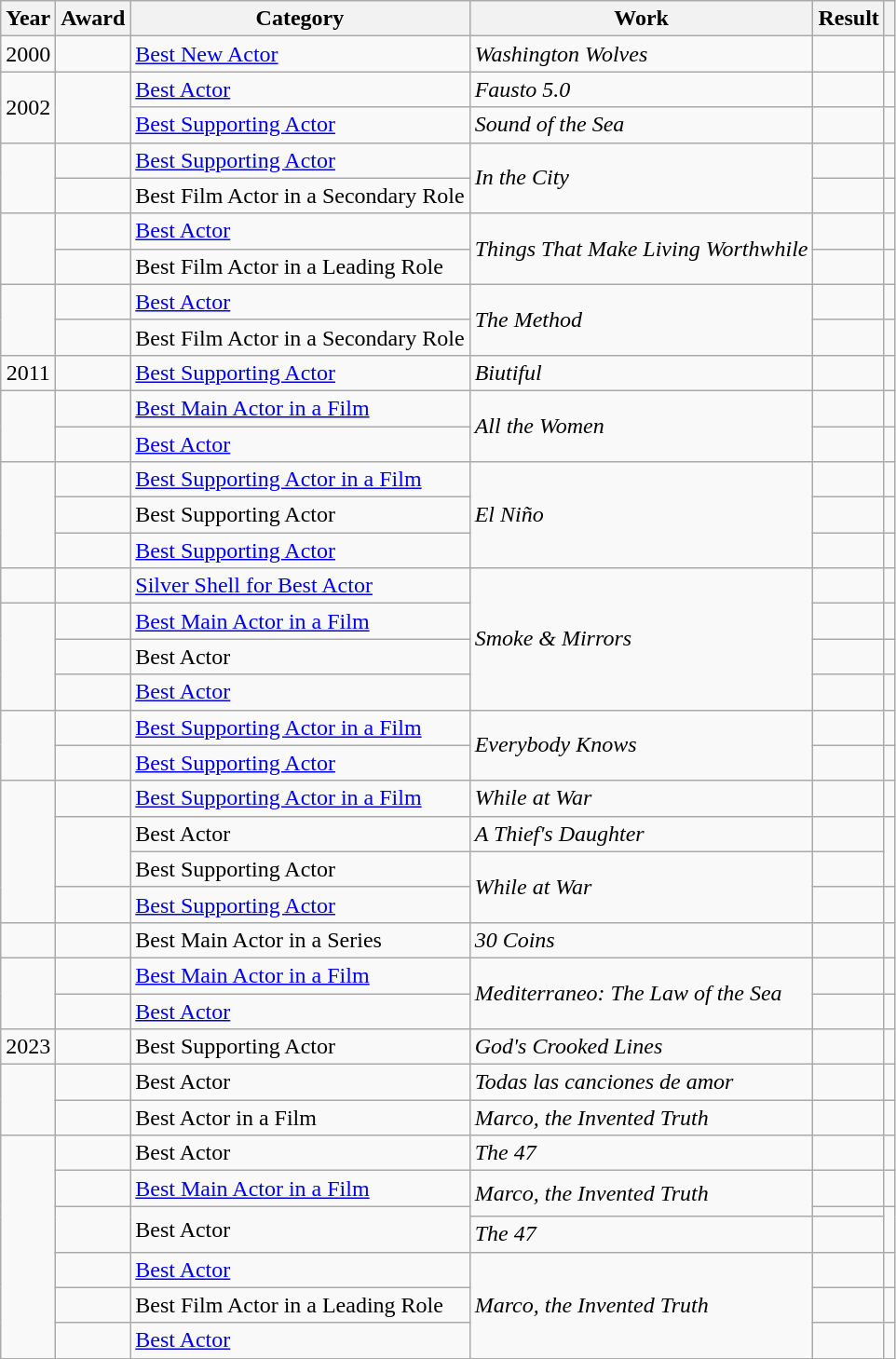<table class="wikitable sortable plainrowheaders">
<tr>
<th>Year</th>
<th>Award</th>
<th>Category</th>
<th>Work</th>
<th>Result</th>
<th scope="col" class="unsortable"></th>
</tr>
<tr>
<td align = "center">2000</td>
<td></td>
<td><a href='#'>Best New Actor</a></td>
<td><em>Washington Wolves</em></td>
<td></td>
<td align = "center"></td>
</tr>
<tr>
<td align = "center" rowspan = "2">2002</td>
<td rowspan = "2"></td>
<td><a href='#'>Best Actor</a></td>
<td><em>Fausto 5.0</em></td>
<td></td>
<td align = "center"></td>
</tr>
<tr>
<td><a href='#'>Best Supporting Actor</a></td>
<td><em>Sound of the Sea</em></td>
<td></td>
<td align = "center"></td>
</tr>
<tr>
<td rowspan = "2"></td>
<td></td>
<td><a href='#'>Best Supporting Actor</a></td>
<td rowspan = "2"><em>In the City</em></td>
<td></td>
<td></td>
</tr>
<tr>
<td></td>
<td>Best Film Actor in a Secondary Role</td>
<td></td>
<td></td>
</tr>
<tr>
<td rowspan = "2"></td>
<td></td>
<td><a href='#'>Best Actor</a></td>
<td rowspan = "2"><em>Things That Make Living Worthwhile</em></td>
<td></td>
<td></td>
</tr>
<tr>
<td></td>
<td>Best Film Actor in a Leading Role</td>
<td></td>
<td></td>
</tr>
<tr>
<td rowspan = "2"></td>
<td></td>
<td><a href='#'>Best Actor</a></td>
<td rowspan = "2"><em>The Method</em></td>
<td></td>
<td align = "center"></td>
</tr>
<tr>
<td></td>
<td>Best Film Actor in a Secondary Role</td>
<td></td>
<td></td>
</tr>
<tr>
<td align = "center">2011</td>
<td></td>
<td><a href='#'>Best Supporting Actor</a></td>
<td><em>Biutiful</em></td>
<td></td>
<td align = "center"></td>
</tr>
<tr>
<td rowspan = "2"></td>
<td></td>
<td><a href='#'>Best Main Actor in a Film</a></td>
<td rowspan = "2"><em>All the Women</em></td>
<td></td>
<td></td>
</tr>
<tr>
<td></td>
<td><a href='#'>Best Actor</a></td>
<td></td>
<td align = "center"></td>
</tr>
<tr>
<td rowspan = "3"></td>
<td></td>
<td><a href='#'>Best Supporting Actor in a Film</a></td>
<td rowspan = "3"><em>El Niño</em></td>
<td></td>
<td></td>
</tr>
<tr>
<td></td>
<td>Best Supporting Actor</td>
<td></td>
<td align = "center"></td>
</tr>
<tr>
<td></td>
<td><a href='#'>Best Supporting Actor</a></td>
<td></td>
<td align = "center"></td>
</tr>
<tr>
<td></td>
<td></td>
<td><a href='#'>Silver Shell for Best Actor</a></td>
<td rowspan = "4"><em>Smoke & Mirrors</em></td>
<td></td>
<td></td>
</tr>
<tr>
<td rowspan = "3"></td>
<td></td>
<td><a href='#'>Best Main Actor in a Film</a></td>
<td></td>
<td></td>
</tr>
<tr>
<td></td>
<td>Best Actor</td>
<td></td>
<td></td>
</tr>
<tr>
<td></td>
<td><a href='#'>Best Actor</a></td>
<td></td>
<td align = "center"></td>
</tr>
<tr>
<td rowspan = "2"></td>
<td></td>
<td><a href='#'>Best Supporting Actor in a Film</a></td>
<td rowspan = "2"><em>Everybody Knows</em></td>
<td></td>
<td></td>
</tr>
<tr>
<td></td>
<td><a href='#'>Best Supporting Actor</a></td>
<td></td>
<td align = "center"></td>
</tr>
<tr>
<td rowspan = "4"></td>
<td></td>
<td><a href='#'>Best Supporting Actor in a Film</a></td>
<td><em>While at War</em></td>
<td></td>
<td></td>
</tr>
<tr>
<td rowspan = "2"></td>
<td>Best Actor</td>
<td><em>A Thief's Daughter</em></td>
<td></td>
<td rowspan = "2"></td>
</tr>
<tr>
<td>Best Supporting Actor</td>
<td rowspan = "2"><em>While at War</em></td>
<td></td>
</tr>
<tr>
<td></td>
<td><a href='#'>Best Supporting Actor</a></td>
<td></td>
<td align = "center"></td>
</tr>
<tr>
<td></td>
<td></td>
<td>Best Main Actor in a Series</td>
<td><em>30 Coins</em></td>
<td></td>
<td></td>
</tr>
<tr>
<td rowspan = "2"></td>
<td></td>
<td><a href='#'>Best Main Actor in a Film</a></td>
<td rowspan = "2"><em>Mediterraneo: The Law of the Sea</em></td>
<td></td>
<td></td>
</tr>
<tr>
<td></td>
<td><a href='#'>Best Actor</a></td>
<td></td>
<td align = "center"></td>
</tr>
<tr>
<td align = "center">2023</td>
<td></td>
<td>Best Supporting Actor</td>
<td><em>God's Crooked Lines</em></td>
<td></td>
<td align = "center"></td>
</tr>
<tr>
<td rowspan = "2"></td>
<td></td>
<td>Best Actor</td>
<td><em>Todas las canciones de amor</em></td>
<td></td>
<td></td>
</tr>
<tr>
<td></td>
<td>Best Actor in a Film</td>
<td><em>Marco, the Invented Truth</em></td>
<td></td>
<td></td>
</tr>
<tr>
<td rowspan = "7"></td>
<td></td>
<td>Best Actor</td>
<td><em>The 47</em></td>
<td></td>
<td></td>
</tr>
<tr>
<td></td>
<td><a href='#'>Best Main Actor in a Film</a></td>
<td rowspan = "2"><em>Marco, the Invented Truth</em></td>
<td></td>
<td></td>
</tr>
<tr>
<td rowspan = "2"></td>
<td rowspan = "2">Best Actor</td>
<td></td>
<td rowspan = "2"></td>
</tr>
<tr>
<td><em>The 47</em></td>
<td></td>
</tr>
<tr>
<td></td>
<td><a href='#'>Best Actor</a></td>
<td rowspan = "3"><em>Marco, the Invented Truth</em></td>
<td></td>
<td></td>
</tr>
<tr>
<td></td>
<td>Best Film Actor in a Leading Role</td>
<td></td>
<td></td>
</tr>
<tr>
<td></td>
<td><a href='#'>Best Actor</a></td>
<td></td>
<td></td>
</tr>
</table>
